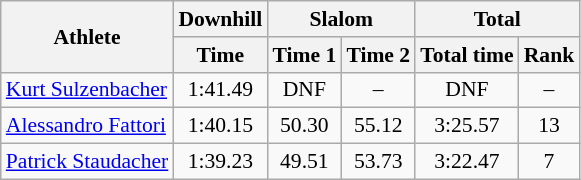<table class="wikitable" style="font-size:90%">
<tr>
<th rowspan="2">Athlete</th>
<th>Downhill</th>
<th colspan="2">Slalom</th>
<th colspan="2">Total</th>
</tr>
<tr>
<th>Time</th>
<th>Time 1</th>
<th>Time 2</th>
<th>Total time</th>
<th>Rank</th>
</tr>
<tr>
<td><a href='#'>Kurt Sulzenbacher</a></td>
<td align="center">1:41.49</td>
<td align="center">DNF</td>
<td align="center">–</td>
<td align="center">DNF</td>
<td align="center">–</td>
</tr>
<tr>
<td><a href='#'>Alessandro Fattori</a></td>
<td align="center">1:40.15</td>
<td align="center">50.30</td>
<td align="center">55.12</td>
<td align="center">3:25.57</td>
<td align="center">13</td>
</tr>
<tr>
<td><a href='#'>Patrick Staudacher</a></td>
<td align="center">1:39.23</td>
<td align="center">49.51</td>
<td align="center">53.73</td>
<td align="center">3:22.47</td>
<td align="center">7</td>
</tr>
</table>
